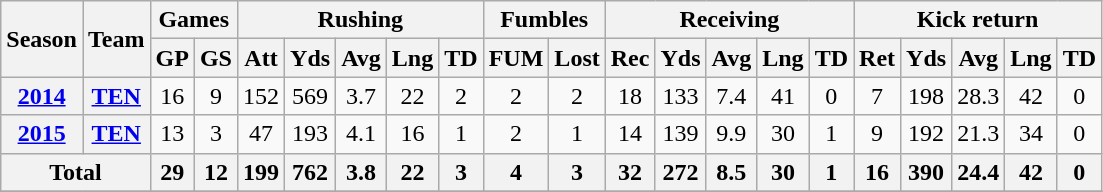<table class=wikitable style="text-align:center;">
<tr>
<th rowspan=2>Season</th>
<th rowspan=2>Team</th>
<th colspan=2>Games</th>
<th colspan=5>Rushing</th>
<th colspan=2>Fumbles</th>
<th colspan=5>Receiving</th>
<th colspan=5>Kick return</th>
</tr>
<tr>
<th>GP</th>
<th>GS</th>
<th>Att</th>
<th>Yds</th>
<th>Avg</th>
<th>Lng</th>
<th>TD</th>
<th>FUM</th>
<th>Lost</th>
<th>Rec</th>
<th>Yds</th>
<th>Avg</th>
<th>Lng</th>
<th>TD</th>
<th>Ret</th>
<th>Yds</th>
<th>Avg</th>
<th>Lng</th>
<th>TD</th>
</tr>
<tr>
<th><a href='#'>2014</a></th>
<th><a href='#'>TEN</a></th>
<td>16</td>
<td>9</td>
<td>152</td>
<td>569</td>
<td>3.7</td>
<td>22</td>
<td>2</td>
<td>2</td>
<td>2</td>
<td>18</td>
<td>133</td>
<td>7.4</td>
<td>41</td>
<td>0</td>
<td>7</td>
<td>198</td>
<td>28.3</td>
<td>42</td>
<td>0</td>
</tr>
<tr>
<th><a href='#'>2015</a></th>
<th><a href='#'>TEN</a></th>
<td>13</td>
<td>3</td>
<td>47</td>
<td>193</td>
<td>4.1</td>
<td>16</td>
<td>1</td>
<td>2</td>
<td>1</td>
<td>14</td>
<td>139</td>
<td>9.9</td>
<td>30</td>
<td>1</td>
<td>9</td>
<td>192</td>
<td>21.3</td>
<td>34</td>
<td>0</td>
</tr>
<tr>
<th colspan="2">Total</th>
<th>29</th>
<th>12</th>
<th>199</th>
<th>762</th>
<th>3.8</th>
<th>22</th>
<th>3</th>
<th>4</th>
<th>3</th>
<th>32</th>
<th>272</th>
<th>8.5</th>
<th>30</th>
<th>1</th>
<th>16</th>
<th>390</th>
<th>24.4</th>
<th>42</th>
<th>0</th>
</tr>
<tr>
</tr>
</table>
